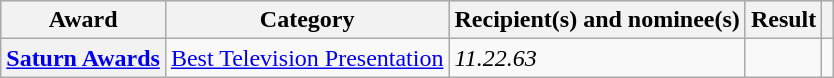<table class="wikitable sortable plainrowheaders">
<tr style="background:#ccc; text-align:center;">
<th scope="col">Award</th>
<th scope="col">Category</th>
<th scope="col">Recipient(s) and nominee(s)</th>
<th scope="col">Result</th>
<th scope="col" class="unsortable"></th>
</tr>
<tr>
<th scope="row"><a href='#'>Saturn Awards</a></th>
<td><a href='#'>Best Television Presentation</a></td>
<td><em>11.22.63</em></td>
<td></td>
<td style="text-align:center;"></td>
</tr>
</table>
